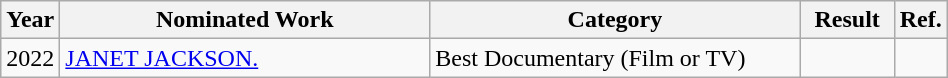<table class="wikitable" width="50%">
<tr>
<th width="5%">Year</th>
<th width="40%">Nominated Work</th>
<th width="40%">Category</th>
<th width="10%">Result</th>
<th width="5%">Ref.</th>
</tr>
<tr>
<td>2022</td>
<td><a href='#'>JANET JACKSON.</a></td>
<td>Best Documentary (Film or TV)</td>
<td></td>
<td></td>
</tr>
</table>
